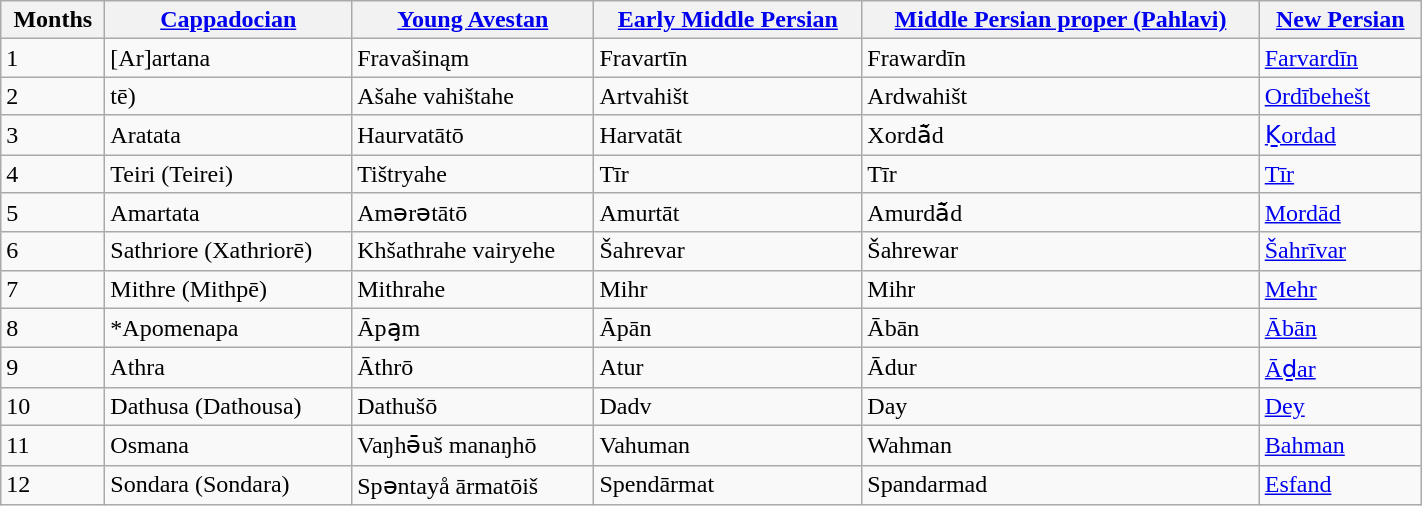<table class="wikitable" align="center" | style="margin: 1em auto 1em auto; width: 75%">
<tr>
<th>Months</th>
<th><a href='#'>Cappadocian</a></th>
<th><a href='#'>Young Avestan</a></th>
<th><a href='#'>Early Middle Persian</a></th>
<th><a href='#'>Middle Persian proper (Pahlavi)</a></th>
<th><a href='#'>New Persian</a></th>
</tr>
<tr>
<td align=left>1</td>
<td align=left>[Ar]artana</td>
<td align=left>Fravašinąm</td>
<td align=left>Fravartīn</td>
<td align=left>Frawardīn</td>
<td align=left><a href='#'>Farvardīn</a></td>
</tr>
<tr>
<td align=left>2</td>
<td align=left>tē)</td>
<td align=left>Ašahe vahištahe</td>
<td align=left>Artvahišt</td>
<td align=left>Ardwahišt</td>
<td align=left><a href='#'>Ordībehešt</a></td>
</tr>
<tr>
<td align=left>3</td>
<td align=left>Aratata</td>
<td align=left>Haurvatātō</td>
<td align=left>Harvatāt</td>
<td align=left>Xordā̌d</td>
<td align=left><a href='#'>Ḵordad</a></td>
</tr>
<tr>
<td align=left>4</td>
<td align=left>Teiri (Teirei)</td>
<td align=left>Tištryahe</td>
<td align=left>Tīr</td>
<td align=left>Tīr</td>
<td align=left><a href='#'>Tīr</a></td>
</tr>
<tr>
<td align=left>5</td>
<td align=left>Amartata</td>
<td align=left>Amərətātō</td>
<td align=left>Amurtāt</td>
<td align=left>Amurdā̌d</td>
<td align=left><a href='#'>Mordād</a></td>
</tr>
<tr>
<td align=left>6</td>
<td align=left>Sathriore (Xathriorē)</td>
<td align=left>Khšathrahe vairyehe</td>
<td align=left>Šahrevar</td>
<td align=left>Šahrewar</td>
<td align=left><a href='#'>Šahrīvar</a></td>
</tr>
<tr>
<td align=left>7</td>
<td align=left>Mithre (Mithpē)</td>
<td align=left>Mithrahe</td>
<td align=left>Mihr</td>
<td align=left>Mihr</td>
<td align=left><a href='#'>Mehr</a></td>
</tr>
<tr>
<td align=left>8</td>
<td align=left>*Apomenapa</td>
<td align=left>Āpa̧m</td>
<td align=left>Āpān</td>
<td align=left>Ābān</td>
<td align=left><a href='#'>Ābān</a></td>
</tr>
<tr>
<td align=left>9</td>
<td align=left>Athra</td>
<td align=left>Āthrō</td>
<td align=left>Atur</td>
<td align=left>Ādur</td>
<td align=left><a href='#'>Āḏar</a></td>
</tr>
<tr>
<td align=left>10</td>
<td align=left>Dathusa (Dathousa)</td>
<td align=left>Dathušō</td>
<td align=left>Dadv</td>
<td align=left>Day</td>
<td align=left><a href='#'>Dey</a></td>
</tr>
<tr>
<td align=left>11</td>
<td align=left>Osmana</td>
<td align=left>Vaŋhə̄uš manaŋhō</td>
<td align=left>Vahuman</td>
<td align=left>Wahman</td>
<td align=left><a href='#'>Bahman</a></td>
</tr>
<tr>
<td align=left>12</td>
<td align=left>Sondara (Sondara<mat?>)</td>
<td align=left>Spəntayå ārmatōiš</td>
<td align=left>Spendārmat</td>
<td align=left>Spandarmad</td>
<td align=left><a href='#'>Esfand</a></td>
</tr>
</table>
